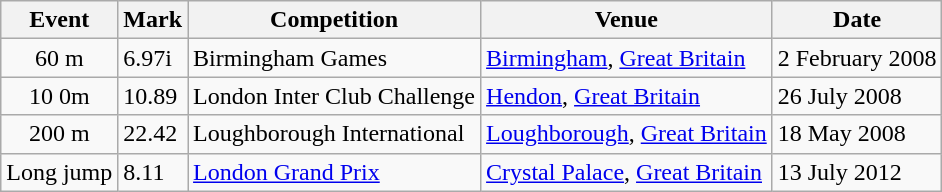<table class="wikitable">
<tr>
<th>Event</th>
<th>Mark</th>
<th>Competition</th>
<th>Venue</th>
<th>Date</th>
</tr>
<tr>
<td align=center>60 m</td>
<td>6.97i</td>
<td>Birmingham Games</td>
<td><a href='#'>Birmingham</a>, <a href='#'>Great Britain</a></td>
<td>2 February 2008</td>
</tr>
<tr>
<td align=center>10 0m</td>
<td>10.89</td>
<td>London Inter Club Challenge</td>
<td><a href='#'>Hendon</a>, <a href='#'>Great Britain</a></td>
<td>26 July 2008</td>
</tr>
<tr>
<td align=center>200 m</td>
<td>22.42</td>
<td>Loughborough International</td>
<td><a href='#'>Loughborough</a>, <a href='#'>Great Britain</a></td>
<td>18 May 2008</td>
</tr>
<tr>
<td align=center>Long jump</td>
<td>8.11</td>
<td><a href='#'>London Grand Prix</a></td>
<td><a href='#'>Crystal Palace</a>, <a href='#'>Great Britain</a></td>
<td>13 July 2012</td>
</tr>
</table>
